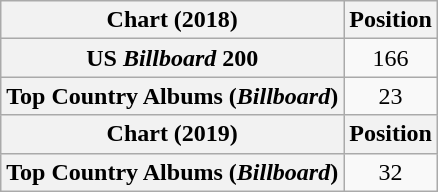<table class="wikitable plainrowheaders" style="text-align:center">
<tr>
<th scope="col">Chart (2018)</th>
<th scope="col">Position</th>
</tr>
<tr>
<th scope="row">US <em>Billboard</em> 200</th>
<td>166</td>
</tr>
<tr>
<th scope="row">Top Country Albums (<em>Billboard</em>)</th>
<td>23</td>
</tr>
<tr>
<th scope="col">Chart (2019)</th>
<th scope="col">Position</th>
</tr>
<tr>
<th scope="row">Top Country Albums (<em>Billboard</em>)</th>
<td>32</td>
</tr>
</table>
